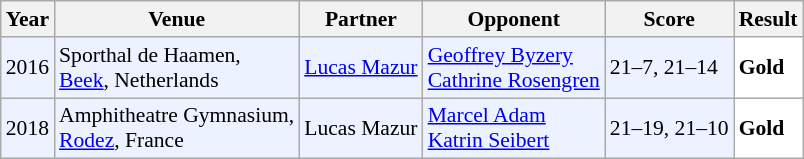<table class="sortable wikitable" style="font-size: 90%;">
<tr>
<th>Year</th>
<th>Venue</th>
<th>Partner</th>
<th>Opponent</th>
<th>Score</th>
<th>Result</th>
</tr>
<tr style="background:#ECF2FF">
<td align="center">2016</td>
<td align="left">Sporthal de Haamen,<br><a href='#'>Beek</a>, Netherlands</td>
<td> <a href='#'>Lucas Mazur</a></td>
<td align="left"> <a href='#'>Geoffrey Byzery</a><br> <a href='#'>Cathrine Rosengren</a></td>
<td align="left">21–7, 21–14</td>
<td style="text-align:left; background:white"> <strong>Gold</strong></td>
</tr>
<tr style="background:#ECF2FF">
<td align="center">2018</td>
<td align="left">Amphitheatre Gymnasium,<br><a href='#'>Rodez</a>, France</td>
<td> Lucas Mazur</td>
<td align="left"> <a href='#'>Marcel Adam</a><br> <a href='#'>Katrin Seibert</a></td>
<td align="left">21–19, 21–10</td>
<td style="text-align:left; background:white"> <strong>Gold</strong></td>
</tr>
</table>
